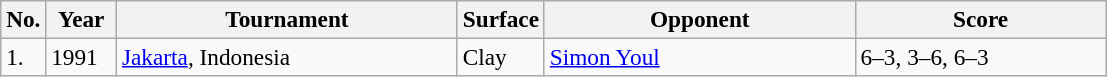<table class="sortable wikitable" style=font-size:97%>
<tr>
<th style="width:20px" class="unsortable">No.</th>
<th style="width:40px">Year</th>
<th style="width:220px">Tournament</th>
<th style="width:50px">Surface</th>
<th style="width:200px">Opponent</th>
<th style="width:160px" class="unsortable">Score</th>
</tr>
<tr>
<td>1.</td>
<td>1991</td>
<td><a href='#'>Jakarta</a>, Indonesia</td>
<td>Clay</td>
<td> <a href='#'>Simon Youl</a></td>
<td>6–3, 3–6, 6–3</td>
</tr>
</table>
